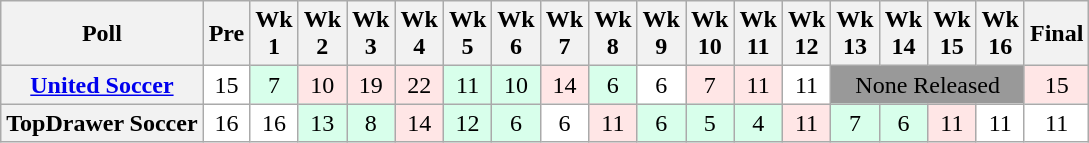<table class="wikitable" style="white-space:nowrap;text-align:center;">
<tr>
<th>Poll</th>
<th>Pre</th>
<th>Wk<br>1</th>
<th>Wk<br>2</th>
<th>Wk<br>3</th>
<th>Wk<br>4</th>
<th>Wk<br>5</th>
<th>Wk<br>6</th>
<th>Wk<br>7</th>
<th>Wk<br>8</th>
<th>Wk<br>9</th>
<th>Wk<br>10</th>
<th>Wk<br>11</th>
<th>Wk<br>12</th>
<th>Wk<br>13</th>
<th>Wk<br>14</th>
<th>Wk<br>15</th>
<th>Wk<br>16</th>
<th>Final<br></th>
</tr>
<tr>
<th><a href='#'>United Soccer</a></th>
<td style="background:#FFFFFF;">15</td>
<td style="background:#D8FFEB;">7</td>
<td style="background:#FFE6E6;">10</td>
<td style="background:#FFE6E6;">19</td>
<td style="background:#FFE6E6;">22</td>
<td style="background:#D8FFEB;">11</td>
<td style="background:#D8FFEB;">10</td>
<td style="background:#FFE6E6;">14</td>
<td style="background:#D8FFEB;">6</td>
<td style="background:#FFFFFF;">6</td>
<td style="background:#FFE6E6;">7</td>
<td style="background:#FFE6E6;">11</td>
<td style="background:#FFFFFF;">11</td>
<td colspan=4 style="background:#999;">None Released</td>
<td style="background:#FFE6E6;">15</td>
</tr>
<tr>
<th>TopDrawer Soccer </th>
<td style="background:#FFFFFF;">16</td>
<td style="background:#FFFFFF;">16</td>
<td style="background:#D8FFEB;">13</td>
<td style="background:#D8FFEB;">8</td>
<td style="background:#FFE6E6;">14</td>
<td style="background:#D8FFEB;">12</td>
<td style="background:#D8FFEB;">6</td>
<td style="background:#FFFFFF;">6</td>
<td style="background:#FFE6E6;">11</td>
<td style="background:#D8FFEB;">6</td>
<td style="background:#D8FFEB;">5</td>
<td style="background:#D8FFEB;">4</td>
<td style="background:#FFE6E6;">11</td>
<td style="background:#D8FFEB;">7</td>
<td style="background:#D8FFEB;">6</td>
<td style="background:#FFE6E6;">11</td>
<td style="background:#FFFFFF;">11</td>
<td style="background:#FFFFFF;">11</td>
</tr>
</table>
